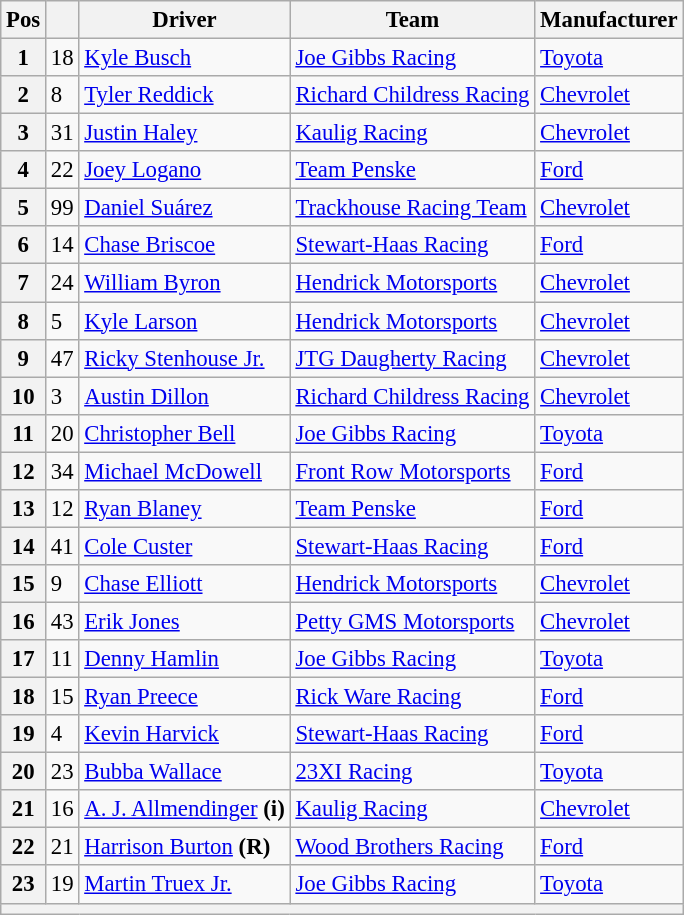<table class="wikitable" style="font-size:95%">
<tr>
<th>Pos</th>
<th></th>
<th>Driver</th>
<th>Team</th>
<th>Manufacturer</th>
</tr>
<tr>
<th>1</th>
<td>18</td>
<td><a href='#'>Kyle Busch</a></td>
<td><a href='#'>Joe Gibbs Racing</a></td>
<td><a href='#'>Toyota</a></td>
</tr>
<tr>
<th>2</th>
<td>8</td>
<td><a href='#'>Tyler Reddick</a></td>
<td><a href='#'>Richard Childress Racing</a></td>
<td><a href='#'>Chevrolet</a></td>
</tr>
<tr>
<th>3</th>
<td>31</td>
<td><a href='#'>Justin Haley</a></td>
<td><a href='#'>Kaulig Racing</a></td>
<td><a href='#'>Chevrolet</a></td>
</tr>
<tr>
<th>4</th>
<td>22</td>
<td><a href='#'>Joey Logano</a></td>
<td><a href='#'>Team Penske</a></td>
<td><a href='#'>Ford</a></td>
</tr>
<tr>
<th>5</th>
<td>99</td>
<td><a href='#'>Daniel Suárez</a></td>
<td><a href='#'>Trackhouse Racing Team</a></td>
<td><a href='#'>Chevrolet</a></td>
</tr>
<tr>
<th>6</th>
<td>14</td>
<td><a href='#'>Chase Briscoe</a></td>
<td><a href='#'>Stewart-Haas Racing</a></td>
<td><a href='#'>Ford</a></td>
</tr>
<tr>
<th>7</th>
<td>24</td>
<td><a href='#'>William Byron</a></td>
<td><a href='#'>Hendrick Motorsports</a></td>
<td><a href='#'>Chevrolet</a></td>
</tr>
<tr>
<th>8</th>
<td>5</td>
<td><a href='#'>Kyle Larson</a></td>
<td><a href='#'>Hendrick Motorsports</a></td>
<td><a href='#'>Chevrolet</a></td>
</tr>
<tr>
<th>9</th>
<td>47</td>
<td><a href='#'>Ricky Stenhouse Jr.</a></td>
<td><a href='#'>JTG Daugherty Racing</a></td>
<td><a href='#'>Chevrolet</a></td>
</tr>
<tr>
<th>10</th>
<td>3</td>
<td><a href='#'>Austin Dillon</a></td>
<td><a href='#'>Richard Childress Racing</a></td>
<td><a href='#'>Chevrolet</a></td>
</tr>
<tr>
<th>11</th>
<td>20</td>
<td><a href='#'>Christopher Bell</a></td>
<td><a href='#'>Joe Gibbs Racing</a></td>
<td><a href='#'>Toyota</a></td>
</tr>
<tr>
<th>12</th>
<td>34</td>
<td><a href='#'>Michael McDowell</a></td>
<td><a href='#'>Front Row Motorsports</a></td>
<td><a href='#'>Ford</a></td>
</tr>
<tr>
<th>13</th>
<td>12</td>
<td><a href='#'>Ryan Blaney</a></td>
<td><a href='#'>Team Penske</a></td>
<td><a href='#'>Ford</a></td>
</tr>
<tr>
<th>14</th>
<td>41</td>
<td><a href='#'>Cole Custer</a></td>
<td><a href='#'>Stewart-Haas Racing</a></td>
<td><a href='#'>Ford</a></td>
</tr>
<tr>
<th>15</th>
<td>9</td>
<td><a href='#'>Chase Elliott</a></td>
<td><a href='#'>Hendrick Motorsports</a></td>
<td><a href='#'>Chevrolet</a></td>
</tr>
<tr>
<th>16</th>
<td>43</td>
<td><a href='#'>Erik Jones</a></td>
<td><a href='#'>Petty GMS Motorsports</a></td>
<td><a href='#'>Chevrolet</a></td>
</tr>
<tr>
<th>17</th>
<td>11</td>
<td><a href='#'>Denny Hamlin</a></td>
<td><a href='#'>Joe Gibbs Racing</a></td>
<td><a href='#'>Toyota</a></td>
</tr>
<tr>
<th>18</th>
<td>15</td>
<td><a href='#'>Ryan Preece</a></td>
<td><a href='#'>Rick Ware Racing</a></td>
<td><a href='#'>Ford</a></td>
</tr>
<tr>
<th>19</th>
<td>4</td>
<td><a href='#'>Kevin Harvick</a></td>
<td><a href='#'>Stewart-Haas Racing</a></td>
<td><a href='#'>Ford</a></td>
</tr>
<tr>
<th>20</th>
<td>23</td>
<td><a href='#'>Bubba Wallace</a></td>
<td><a href='#'>23XI Racing</a></td>
<td><a href='#'>Toyota</a></td>
</tr>
<tr>
<th>21</th>
<td>16</td>
<td><a href='#'>A. J. Allmendinger</a> <strong>(i)</strong></td>
<td><a href='#'>Kaulig Racing</a></td>
<td><a href='#'>Chevrolet</a></td>
</tr>
<tr>
<th>22</th>
<td>21</td>
<td><a href='#'>Harrison Burton</a> <strong>(R)</strong></td>
<td><a href='#'>Wood Brothers Racing</a></td>
<td><a href='#'>Ford</a></td>
</tr>
<tr>
<th>23</th>
<td>19</td>
<td><a href='#'>Martin Truex Jr.</a></td>
<td><a href='#'>Joe Gibbs Racing</a></td>
<td><a href='#'>Toyota</a></td>
</tr>
<tr>
<th colspan="7"></th>
</tr>
</table>
